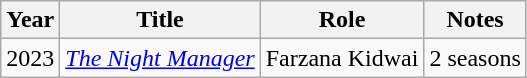<table class="wikitable sortable">
<tr>
<th>Year</th>
<th>Title</th>
<th>Role</th>
<th>Notes</th>
</tr>
<tr>
<td>2023</td>
<td><em><a href='#'>The Night Manager</a></em></td>
<td>Farzana Kidwai</td>
<td>2 seasons</td>
</tr>
</table>
